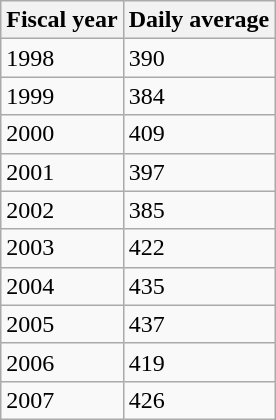<table class="wikitable sortable">
<tr>
<th>Fiscal year</th>
<th>Daily average</th>
</tr>
<tr>
<td>1998</td>
<td>390</td>
</tr>
<tr>
<td>1999</td>
<td>384</td>
</tr>
<tr>
<td>2000</td>
<td>409</td>
</tr>
<tr>
<td>2001</td>
<td>397</td>
</tr>
<tr>
<td>2002</td>
<td>385</td>
</tr>
<tr>
<td>2003</td>
<td>422</td>
</tr>
<tr>
<td>2004</td>
<td>435</td>
</tr>
<tr>
<td>2005</td>
<td>437</td>
</tr>
<tr>
<td>2006</td>
<td>419</td>
</tr>
<tr>
<td>2007</td>
<td>426</td>
</tr>
</table>
